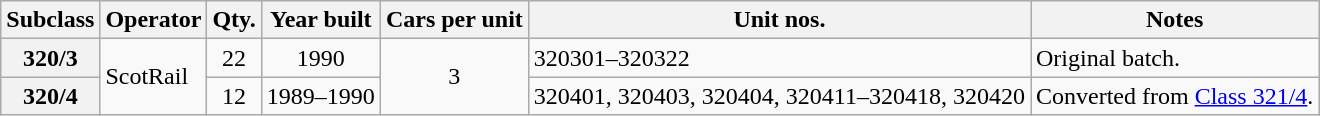<table class="wikitable">
<tr>
<th>Subclass</th>
<th>Operator</th>
<th>Qty.</th>
<th>Year built</th>
<th>Cars per unit</th>
<th>Unit nos.</th>
<th>Notes</th>
</tr>
<tr>
<th>320/3</th>
<td rowspan=2>ScotRail</td>
<td align=center>22</td>
<td align=center>1990</td>
<td rowspan=2 align=center>3</td>
<td>320301–320322</td>
<td>Original batch.</td>
</tr>
<tr>
<th>320/4</th>
<td align=center>12</td>
<td align=center>1989–1990</td>
<td>320401, 320403, 320404, 320411–320418, 320420</td>
<td>Converted from <a href='#'>Class 321/4</a>.</td>
</tr>
</table>
